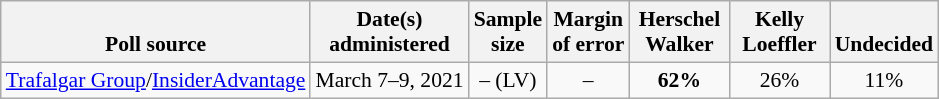<table class="wikitable" style="font-size:90%;text-align:center;">
<tr style="vertical-align:bottom">
<th>Poll source</th>
<th>Date(s)<br>administered</th>
<th>Sample<br>size</th>
<th>Margin<br>of error</th>
<th style="width:60px;">Herschel<br>Walker</th>
<th style="width:60px;">Kelly<br>Loeffler</th>
<th>Undecided</th>
</tr>
<tr>
<td style="text-align:left;"><a href='#'>Trafalgar Group</a>/<a href='#'>InsiderAdvantage</a></td>
<td>March 7–9, 2021</td>
<td>– (LV)</td>
<td>–</td>
<td><strong>62%</strong></td>
<td>26%</td>
<td>11%</td>
</tr>
</table>
